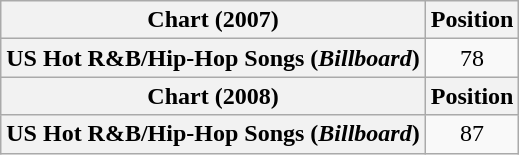<table class="wikitable plainrowheaders" style="text-align:center;">
<tr>
<th scope="col">Chart (2007)</th>
<th scope="col">Position</th>
</tr>
<tr>
<th scope="row">US Hot R&B/Hip-Hop Songs (<em>Billboard</em>)</th>
<td>78</td>
</tr>
<tr>
<th scope="col">Chart (2008)</th>
<th scope="col">Position</th>
</tr>
<tr>
<th scope="row">US Hot R&B/Hip-Hop Songs (<em>Billboard</em>)</th>
<td>87</td>
</tr>
</table>
